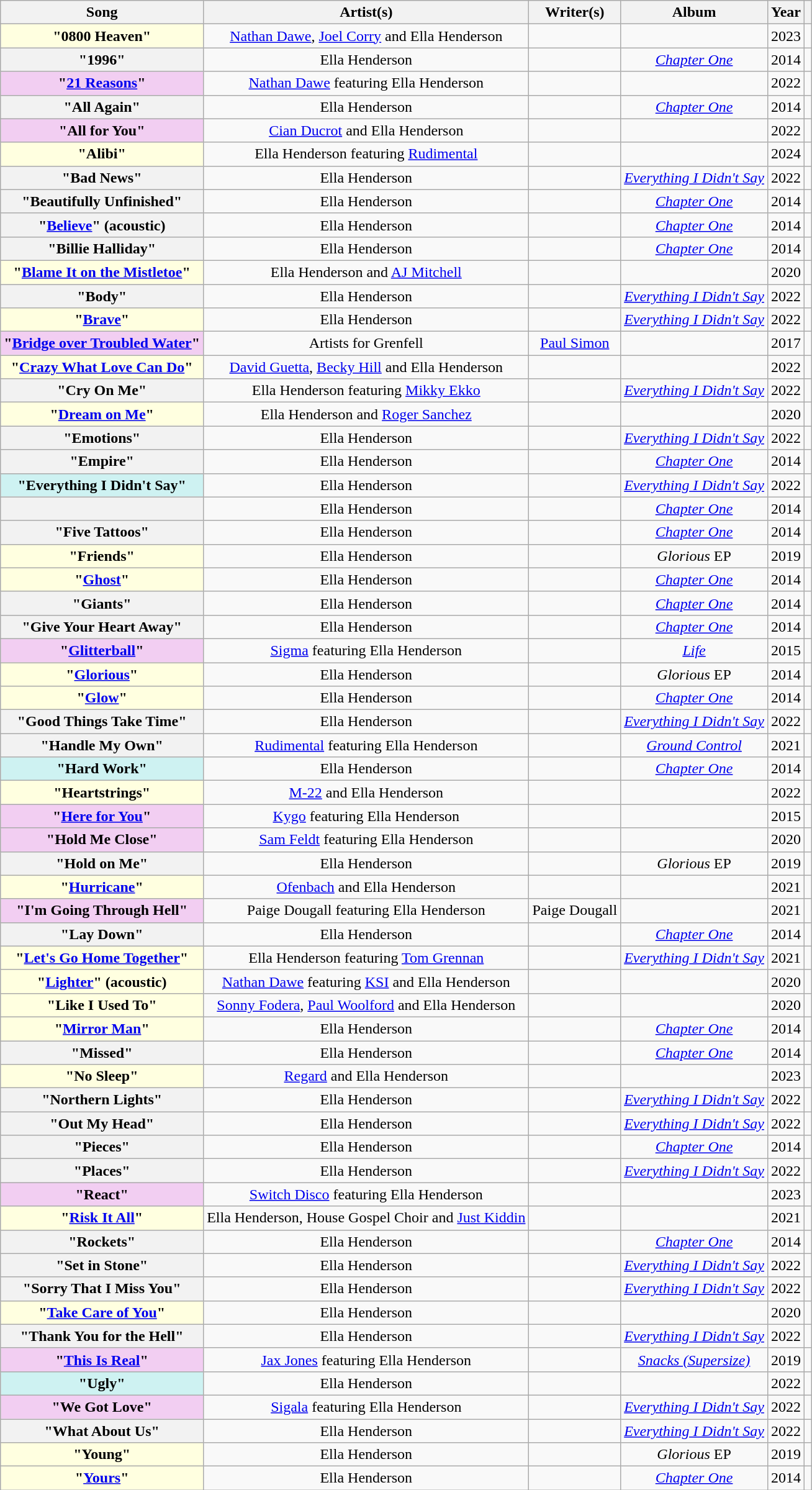<table class="wikitable sortable plainrowheaders" style="text-align:center;">
<tr>
<th scope="col">Song</th>
<th scope="col">Artist(s)</th>
<th scope="col" class="unsortable">Writer(s)</th>
<th scope="col">Album</th>
<th scope="col">Year</th>
<th scope="col" class="unsortable"></th>
</tr>
<tr>
<th scope=row style="background-color:lightyellow">"0800 Heaven"</th>
<td><a href='#'>Nathan Dawe</a>, <a href='#'>Joel Corry</a> and Ella Henderson</td>
<td></td>
<td></td>
<td>2023</td>
<td></td>
</tr>
<tr>
<th scope=row>"1996"</th>
<td>Ella Henderson</td>
<td></td>
<td><em><a href='#'>Chapter One</a></em></td>
<td>2014</td>
<td></td>
</tr>
<tr>
<th scope=row style="background-color:#F2CEF2">"<a href='#'>21 Reasons</a>" </th>
<td><a href='#'>Nathan Dawe</a> featuring Ella Henderson</td>
<td></td>
<td></td>
<td>2022</td>
<td></td>
</tr>
<tr>
<th scope=row>"All Again"</th>
<td>Ella Henderson</td>
<td></td>
<td><em><a href='#'>Chapter One</a></em></td>
<td>2014</td>
<td></td>
</tr>
<tr>
<th scope=row style="background-color:#F2CEF2">"All for You" </th>
<td><a href='#'>Cian Ducrot</a> and Ella Henderson</td>
<td></td>
<td></td>
<td>2022</td>
<td></td>
</tr>
<tr>
<th scope=row style="background-color:lightyellow">"Alibi"</th>
<td>Ella Henderson featuring <a href='#'>Rudimental</a></td>
<td></td>
<td></td>
<td>2024</td>
<td></td>
</tr>
<tr>
<th scope=row>"Bad News"</th>
<td>Ella Henderson</td>
<td></td>
<td><em><a href='#'>Everything I Didn't Say</a></em></td>
<td>2022</td>
<td></td>
</tr>
<tr>
<th scope=row>"Beautifully Unfinished"</th>
<td>Ella Henderson</td>
<td></td>
<td><em><a href='#'>Chapter One</a></em></td>
<td>2014</td>
<td></td>
</tr>
<tr>
<th scope=row>"<a href='#'>Believe</a>" (acoustic)</th>
<td>Ella Henderson</td>
<td></td>
<td><em><a href='#'>Chapter One</a></em></td>
<td>2014</td>
<td></td>
</tr>
<tr>
<th scope=row>"Billie Halliday"</th>
<td>Ella Henderson</td>
<td></td>
<td><em><a href='#'>Chapter One</a></em></td>
<td>2014</td>
<td></td>
</tr>
<tr>
<th scope=row style="background-color:lightyellow">"<a href='#'>Blame It on the Mistletoe</a>" </th>
<td>Ella Henderson and <a href='#'>AJ Mitchell</a></td>
<td></td>
<td></td>
<td>2020</td>
<td></td>
</tr>
<tr>
<th scope=row>"Body"</th>
<td>Ella Henderson</td>
<td></td>
<td><em><a href='#'>Everything I Didn't Say</a></em></td>
<td>2022</td>
<td></td>
</tr>
<tr>
<th scope=row style="background-color:lightyellow">"<a href='#'>Brave</a>" </th>
<td>Ella Henderson</td>
<td></td>
<td><em><a href='#'>Everything I Didn't Say</a></em></td>
<td>2022</td>
<td></td>
</tr>
<tr>
<th scope=row style="background-color:#F2CEF2">"<a href='#'>Bridge over Troubled Water</a>" </th>
<td>Artists for Grenfell</td>
<td><a href='#'>Paul Simon</a></td>
<td></td>
<td>2017</td>
<td></td>
</tr>
<tr>
<th scope=row style="background-color:lightyellow">"<a href='#'>Crazy What Love Can Do</a>" </th>
<td><a href='#'>David Guetta</a>, <a href='#'>Becky Hill</a> and Ella Henderson</td>
<td></td>
<td></td>
<td>2022</td>
<td></td>
</tr>
<tr>
<th scope=row>"Cry On Me"</th>
<td>Ella Henderson featuring <a href='#'>Mikky Ekko</a></td>
<td></td>
<td><em><a href='#'>Everything I Didn't Say</a></em></td>
<td>2022</td>
<td></td>
</tr>
<tr>
<th scope=row style="background-color:lightyellow">"<a href='#'>Dream on Me</a>" </th>
<td>Ella Henderson and <a href='#'>Roger Sanchez</a></td>
<td></td>
<td></td>
<td>2020</td>
<td></td>
</tr>
<tr>
<th scope=row>"Emotions"</th>
<td>Ella Henderson</td>
<td></td>
<td><em><a href='#'>Everything I Didn't Say</a></em></td>
<td>2022</td>
<td></td>
</tr>
<tr>
<th scope=row>"Empire"</th>
<td>Ella Henderson</td>
<td></td>
<td><em><a href='#'>Chapter One</a></em></td>
<td>2014</td>
<td></td>
</tr>
<tr>
<th scope=row style="background-color:#CEF2F2">"Everything I Didn't Say" </th>
<td>Ella Henderson</td>
<td></td>
<td><em><a href='#'>Everything I Didn't Say</a></em></td>
<td>2022</td>
<td></td>
</tr>
<tr>
<th scope=row></th>
<td>Ella Henderson</td>
<td></td>
<td><em><a href='#'>Chapter One</a></em></td>
<td>2014</td>
<td></td>
</tr>
<tr>
<th scope=row>"Five Tattoos"</th>
<td>Ella Henderson</td>
<td></td>
<td><em><a href='#'>Chapter One</a></em></td>
<td>2014</td>
<td></td>
</tr>
<tr>
<th scope=row style="background-color:lightyellow">"Friends" </th>
<td>Ella Henderson</td>
<td></td>
<td><em>Glorious</em> EP</td>
<td>2019</td>
<td></td>
</tr>
<tr>
<th scope=row style="background-color:lightyellow">"<a href='#'>Ghost</a>" </th>
<td>Ella Henderson</td>
<td></td>
<td><em><a href='#'>Chapter One</a></em></td>
<td>2014</td>
<td></td>
</tr>
<tr>
<th scope=row>"Giants"</th>
<td>Ella Henderson</td>
<td></td>
<td><em><a href='#'>Chapter One</a></em></td>
<td>2014</td>
<td></td>
</tr>
<tr>
<th scope=row>"Give Your Heart Away"</th>
<td>Ella Henderson</td>
<td></td>
<td><em><a href='#'>Chapter One</a></em></td>
<td>2014</td>
<td></td>
</tr>
<tr>
<th scope=row style="background-color:#F2CEF2">"<a href='#'>Glitterball</a>" </th>
<td><a href='#'>Sigma</a> featuring Ella Henderson</td>
<td></td>
<td><em><a href='#'>Life</a></em></td>
<td>2015</td>
<td></td>
</tr>
<tr>
<th scope=row style="background-color:lightyellow">"<a href='#'>Glorious</a>" </th>
<td>Ella Henderson</td>
<td></td>
<td><em>Glorious</em> EP</td>
<td>2014</td>
<td></td>
</tr>
<tr>
<th scope=row style="background-color:lightyellow">"<a href='#'>Glow</a>" </th>
<td>Ella Henderson</td>
<td></td>
<td><em><a href='#'>Chapter One</a></em></td>
<td>2014</td>
<td></td>
</tr>
<tr>
<th scope=row>"Good Things Take Time"</th>
<td>Ella Henderson</td>
<td></td>
<td><em><a href='#'>Everything I Didn't Say</a></em></td>
<td>2022</td>
<td></td>
</tr>
<tr>
<th scope=row>"Handle My Own"</th>
<td><a href='#'>Rudimental</a> featuring Ella Henderson</td>
<td></td>
<td><em><a href='#'>Ground Control</a></em></td>
<td>2021</td>
<td></td>
</tr>
<tr>
<th scope=row style="background-color:#CEF2F2">"Hard Work" </th>
<td>Ella Henderson</td>
<td></td>
<td><em><a href='#'>Chapter One</a></em></td>
<td>2014</td>
<td></td>
</tr>
<tr>
<th scope=row style="background-color:lightyellow">"Heartstrings" </th>
<td><a href='#'>M-22</a> and Ella Henderson</td>
<td></td>
<td></td>
<td>2022</td>
<td></td>
</tr>
<tr>
<th scope=row style="background-color:#F2CEF2">"<a href='#'>Here for You</a>" </th>
<td><a href='#'>Kygo</a> featuring Ella Henderson</td>
<td></td>
<td></td>
<td>2015</td>
<td></td>
</tr>
<tr>
<th scope=row style="background-color:#F2CEF2">"Hold Me Close" </th>
<td><a href='#'>Sam Feldt</a> featuring Ella Henderson</td>
<td></td>
<td></td>
<td>2020</td>
<td></td>
</tr>
<tr>
<th scope=row>"Hold on Me"</th>
<td>Ella Henderson</td>
<td></td>
<td><em>Glorious</em> EP</td>
<td>2019</td>
<td></td>
</tr>
<tr>
<th scope=row style="background-color:lightyellow">"<a href='#'>Hurricane</a>" </th>
<td><a href='#'>Ofenbach</a> and Ella Henderson</td>
<td></td>
<td></td>
<td>2021</td>
<td></td>
</tr>
<tr>
<th scope=row style="background-color:#F2CEF2">"I'm Going Through Hell"</th>
<td>Paige Dougall featuring Ella Henderson</td>
<td>Paige Dougall</td>
<td></td>
<td>2021</td>
<td></td>
</tr>
<tr>
<th scope=row>"Lay Down"</th>
<td>Ella Henderson</td>
<td></td>
<td><em><a href='#'>Chapter One</a></em></td>
<td>2014</td>
<td></td>
</tr>
<tr>
<th scope=row style="background-color:lightyellow">"<a href='#'>Let's Go Home Together</a>" </th>
<td>Ella Henderson featuring <a href='#'>Tom Grennan</a></td>
<td></td>
<td><em><a href='#'>Everything I Didn't Say</a></em></td>
<td>2021</td>
<td></td>
</tr>
<tr>
<th scope=row style="background-color:lightyellow">"<a href='#'>Lighter</a>" (acoustic) </th>
<td><a href='#'>Nathan Dawe</a> featuring <a href='#'>KSI</a> and Ella Henderson</td>
<td></td>
<td></td>
<td>2020</td>
<td></td>
</tr>
<tr>
<th scope=row style="background-color:lightyellow">"Like I Used To"</th>
<td><a href='#'>Sonny Fodera</a>, <a href='#'>Paul Woolford</a> and Ella Henderson</td>
<td></td>
<td></td>
<td>2020</td>
<td></td>
</tr>
<tr>
<th scope=row style="background-color:lightyellow">"<a href='#'>Mirror Man</a>" </th>
<td>Ella Henderson</td>
<td></td>
<td><em><a href='#'>Chapter One</a></em></td>
<td>2014</td>
<td></td>
</tr>
<tr>
<th scope=row>"Missed"</th>
<td>Ella Henderson</td>
<td></td>
<td><em><a href='#'>Chapter One</a></em></td>
<td>2014</td>
<td></td>
</tr>
<tr>
<th scope=row style="background-color:lightyellow">"No Sleep"</th>
<td><a href='#'>Regard</a> and Ella Henderson</td>
<td></td>
<td></td>
<td>2023</td>
<td></td>
</tr>
<tr>
<th scope=row>"Northern Lights" </th>
<td>Ella Henderson</td>
<td></td>
<td><em><a href='#'>Everything I Didn't Say</a></em></td>
<td>2022</td>
<td></td>
</tr>
<tr>
<th scope=row>"Out My Head" </th>
<td>Ella Henderson</td>
<td></td>
<td><em><a href='#'>Everything I Didn't Say</a></em></td>
<td>2022</td>
<td></td>
</tr>
<tr>
<th scope=row>"Pieces"</th>
<td>Ella Henderson</td>
<td></td>
<td><em><a href='#'>Chapter One</a></em></td>
<td>2014</td>
<td></td>
</tr>
<tr>
<th scope=row>"Places"</th>
<td>Ella Henderson</td>
<td></td>
<td><em><a href='#'>Everything I Didn't Say</a></em></td>
<td>2022</td>
<td></td>
</tr>
<tr>
<th scope=row style="background-color:#F2CEF2">"React" </th>
<td><a href='#'>Switch Disco</a> featuring Ella Henderson</td>
<td></td>
<td></td>
<td>2023</td>
<td></td>
</tr>
<tr>
<th scope=row style="background-color:lightyellow">"<a href='#'>Risk It All</a>" </th>
<td>Ella Henderson, House Gospel Choir and <a href='#'>Just Kiddin</a></td>
<td></td>
<td></td>
<td>2021</td>
<td></td>
</tr>
<tr>
<th scope=row>"Rockets"</th>
<td>Ella Henderson</td>
<td></td>
<td><em><a href='#'>Chapter One</a></em></td>
<td>2014</td>
<td></td>
</tr>
<tr>
<th scope=row>"Set in Stone"</th>
<td>Ella Henderson</td>
<td></td>
<td><em><a href='#'>Everything I Didn't Say</a></em></td>
<td>2022</td>
<td></td>
</tr>
<tr>
<th scope=row>"Sorry That I Miss You"</th>
<td>Ella Henderson</td>
<td></td>
<td><em><a href='#'>Everything I Didn't Say</a></em></td>
<td>2022</td>
<td></td>
</tr>
<tr>
<th scope=row style="background-color:lightyellow">"<a href='#'>Take Care of You</a>" </th>
<td>Ella Henderson</td>
<td></td>
<td></td>
<td>2020</td>
<td></td>
</tr>
<tr>
<th scope=row>"Thank You for the Hell"</th>
<td>Ella Henderson</td>
<td></td>
<td><em><a href='#'>Everything I Didn't Say</a></em></td>
<td>2022</td>
<td></td>
</tr>
<tr>
<th scope=row style="background-color:#F2CEF2">"<a href='#'>This Is Real</a>"  </th>
<td><a href='#'>Jax Jones</a> featuring Ella Henderson</td>
<td></td>
<td><em><a href='#'>Snacks (Supersize)</a></em></td>
<td>2019</td>
<td></td>
</tr>
<tr>
<th scope=row style="background-color:#CEF2F2">"Ugly" </th>
<td>Ella Henderson</td>
<td></td>
<td></td>
<td>2022</td>
<td></td>
</tr>
<tr>
<th scope=row style="background-color:#F2CEF2">"We Got Love" </th>
<td><a href='#'>Sigala</a> featuring Ella Henderson</td>
<td></td>
<td><em><a href='#'>Everything I Didn't Say</a></em></td>
<td>2022</td>
<td></td>
</tr>
<tr>
<th scope=row>"What About Us"</th>
<td>Ella Henderson</td>
<td></td>
<td><em><a href='#'>Everything I Didn't Say</a></em></td>
<td>2022</td>
<td></td>
</tr>
<tr>
<th scope=row style="background-color:lightyellow">"Young" </th>
<td>Ella Henderson</td>
<td></td>
<td><em>Glorious</em> EP</td>
<td>2019</td>
<td></td>
</tr>
<tr>
<th scope=row style="background-color:lightyellow">"<a href='#'>Yours</a>" </th>
<td>Ella Henderson</td>
<td></td>
<td><em><a href='#'>Chapter One</a></em></td>
<td>2014</td>
<td></td>
</tr>
</table>
